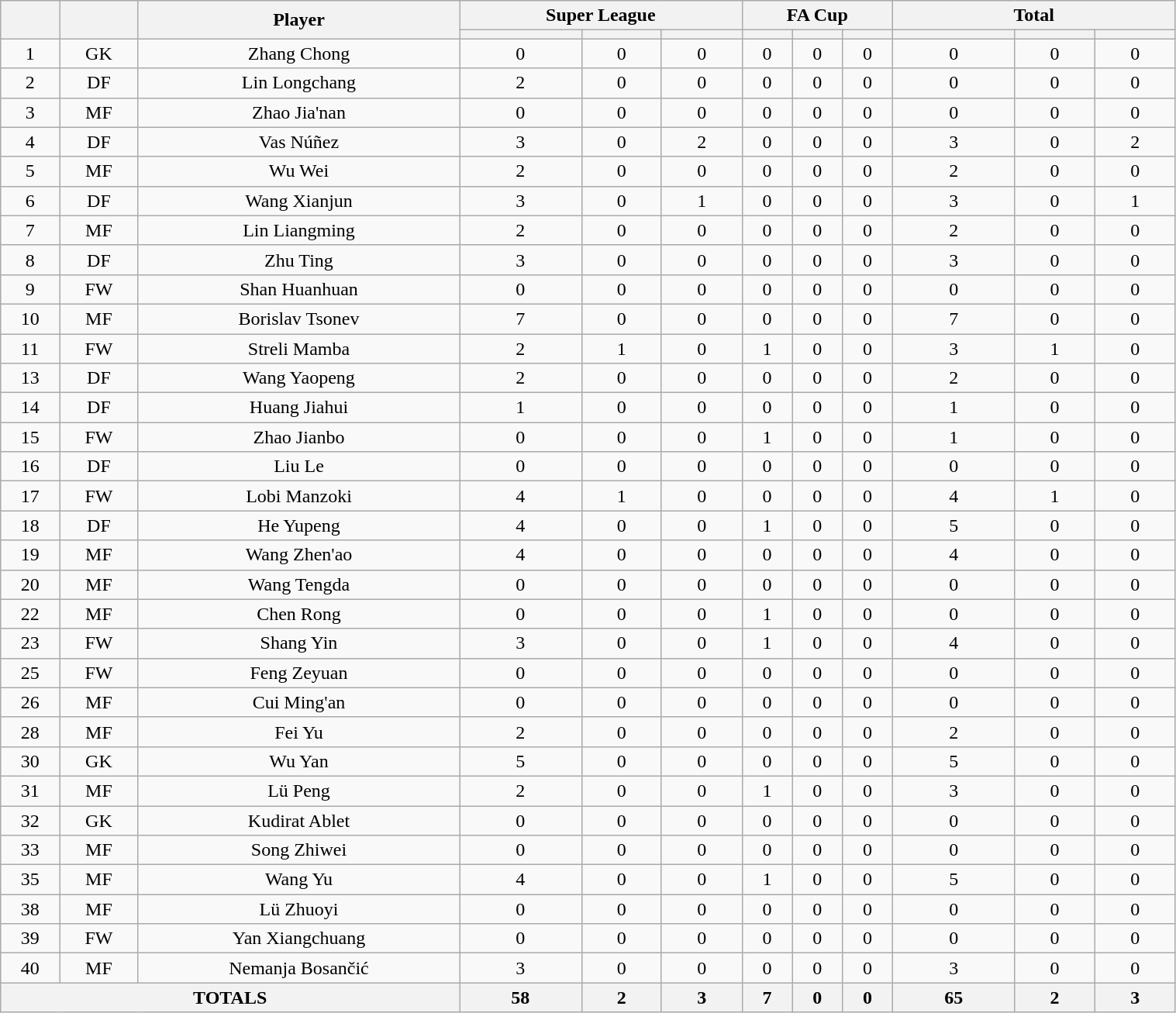<table class="wikitable" width="80%" style="text-align:center">
<tr>
<th rowspan="2"></th>
<th rowspan="2"></th>
<th rowspan="2">Player</th>
<th colspan="3" width="105">Super League</th>
<th colspan="3">FA Cup</th>
<th colspan="3" width="105">Total</th>
</tr>
<tr>
<th></th>
<th></th>
<th></th>
<th></th>
<th></th>
<th></th>
<th></th>
<th></th>
<th></th>
</tr>
<tr>
<td>1</td>
<td>GK</td>
<td>Zhang Chong</td>
<td>0</td>
<td>0</td>
<td>0</td>
<td>0</td>
<td>0</td>
<td>0</td>
<td>0</td>
<td>0</td>
<td>0</td>
</tr>
<tr>
<td>2</td>
<td>DF</td>
<td>Lin Longchang</td>
<td>2</td>
<td>0</td>
<td>0</td>
<td>0</td>
<td>0</td>
<td>0</td>
<td>0</td>
<td>0</td>
<td>0</td>
</tr>
<tr>
<td>3</td>
<td>MF</td>
<td>Zhao Jia'nan</td>
<td>0</td>
<td>0</td>
<td>0</td>
<td>0</td>
<td>0</td>
<td>0</td>
<td>0</td>
<td>0</td>
<td>0</td>
</tr>
<tr>
<td>4</td>
<td>DF</td>
<td>Vas Núñez</td>
<td>3</td>
<td>0</td>
<td>2</td>
<td>0</td>
<td>0</td>
<td>0</td>
<td>3</td>
<td>0</td>
<td>2</td>
</tr>
<tr>
<td>5</td>
<td>MF</td>
<td>Wu Wei</td>
<td>2</td>
<td>0</td>
<td>0</td>
<td>0</td>
<td>0</td>
<td>0</td>
<td>2</td>
<td>0</td>
<td>0</td>
</tr>
<tr>
<td>6</td>
<td>DF</td>
<td>Wang Xianjun</td>
<td>3</td>
<td>0</td>
<td>1</td>
<td>0</td>
<td>0</td>
<td>0</td>
<td>3</td>
<td>0</td>
<td>1</td>
</tr>
<tr>
<td>7</td>
<td>MF</td>
<td>Lin Liangming</td>
<td>2</td>
<td>0</td>
<td>0</td>
<td>0</td>
<td>0</td>
<td>0</td>
<td>2</td>
<td>0</td>
<td>0</td>
</tr>
<tr>
<td>8</td>
<td>DF</td>
<td>Zhu Ting</td>
<td>3</td>
<td>0</td>
<td>0</td>
<td>0</td>
<td>0</td>
<td>0</td>
<td>3</td>
<td>0</td>
<td>0</td>
</tr>
<tr>
<td>9</td>
<td>FW</td>
<td>Shan Huanhuan</td>
<td>0</td>
<td>0</td>
<td>0</td>
<td>0</td>
<td>0</td>
<td>0</td>
<td>0</td>
<td>0</td>
<td>0</td>
</tr>
<tr>
<td>10</td>
<td>MF</td>
<td>Borislav Tsonev</td>
<td>7</td>
<td>0</td>
<td>0</td>
<td>0</td>
<td>0</td>
<td>0</td>
<td>7</td>
<td>0</td>
<td>0</td>
</tr>
<tr>
<td>11</td>
<td>FW</td>
<td>Streli Mamba</td>
<td>2</td>
<td>1</td>
<td>0</td>
<td>1</td>
<td>0</td>
<td>0</td>
<td>3</td>
<td>1</td>
<td>0</td>
</tr>
<tr>
<td>13</td>
<td>DF</td>
<td>Wang Yaopeng</td>
<td>2</td>
<td>0</td>
<td>0</td>
<td>0</td>
<td>0</td>
<td>0</td>
<td>2</td>
<td>0</td>
<td>0</td>
</tr>
<tr>
<td>14</td>
<td>DF</td>
<td>Huang Jiahui</td>
<td>1</td>
<td>0</td>
<td>0</td>
<td>0</td>
<td>0</td>
<td>0</td>
<td>1</td>
<td>0</td>
<td>0</td>
</tr>
<tr>
<td>15</td>
<td>FW</td>
<td>Zhao Jianbo</td>
<td>0</td>
<td>0</td>
<td>0</td>
<td>1</td>
<td>0</td>
<td>0</td>
<td>1</td>
<td>0</td>
<td>0</td>
</tr>
<tr>
<td>16</td>
<td>DF</td>
<td>Liu Le</td>
<td>0</td>
<td>0</td>
<td>0</td>
<td>0</td>
<td>0</td>
<td>0</td>
<td>0</td>
<td>0</td>
<td>0</td>
</tr>
<tr>
<td>17</td>
<td>FW</td>
<td>Lobi Manzoki</td>
<td>4</td>
<td>1</td>
<td>0</td>
<td>0</td>
<td>0</td>
<td>0</td>
<td>4</td>
<td>1</td>
<td>0</td>
</tr>
<tr>
<td>18</td>
<td>DF</td>
<td>He Yupeng</td>
<td>4</td>
<td>0</td>
<td>0</td>
<td>1</td>
<td>0</td>
<td>0</td>
<td>5</td>
<td>0</td>
<td>0</td>
</tr>
<tr>
<td>19</td>
<td>MF</td>
<td>Wang Zhen'ao</td>
<td>4</td>
<td>0</td>
<td>0</td>
<td>0</td>
<td>0</td>
<td>0</td>
<td>4</td>
<td>0</td>
<td>0</td>
</tr>
<tr>
<td>20</td>
<td>MF</td>
<td>Wang Tengda</td>
<td>0</td>
<td>0</td>
<td>0</td>
<td>0</td>
<td>0</td>
<td>0</td>
<td>0</td>
<td>0</td>
<td>0</td>
</tr>
<tr>
<td>22</td>
<td>MF</td>
<td>Chen Rong</td>
<td>0</td>
<td>0</td>
<td>0</td>
<td>1</td>
<td>0</td>
<td>0</td>
<td>0</td>
<td>0</td>
<td>0</td>
</tr>
<tr>
<td>23</td>
<td>FW</td>
<td>Shang Yin</td>
<td>3</td>
<td>0</td>
<td>0</td>
<td>1</td>
<td>0</td>
<td>0</td>
<td>4</td>
<td>0</td>
<td>0</td>
</tr>
<tr>
<td>25</td>
<td>FW</td>
<td>Feng Zeyuan</td>
<td>0</td>
<td>0</td>
<td>0</td>
<td>0</td>
<td>0</td>
<td>0</td>
<td>0</td>
<td>0</td>
<td>0</td>
</tr>
<tr>
<td>26</td>
<td>MF</td>
<td>Cui Ming'an</td>
<td>0</td>
<td>0</td>
<td>0</td>
<td>0</td>
<td>0</td>
<td>0</td>
<td>0</td>
<td>0</td>
<td>0</td>
</tr>
<tr>
<td>28</td>
<td>MF</td>
<td>Fei Yu</td>
<td>2</td>
<td>0</td>
<td>0</td>
<td>0</td>
<td>0</td>
<td>0</td>
<td>2</td>
<td>0</td>
<td>0</td>
</tr>
<tr>
<td>30</td>
<td>GK</td>
<td>Wu Yan</td>
<td>5</td>
<td>0</td>
<td>0</td>
<td>0</td>
<td>0</td>
<td>0</td>
<td>5</td>
<td>0</td>
<td>0</td>
</tr>
<tr>
<td>31</td>
<td>MF</td>
<td>Lü Peng</td>
<td>2</td>
<td>0</td>
<td>0</td>
<td>1</td>
<td>0</td>
<td>0</td>
<td>3</td>
<td>0</td>
<td>0</td>
</tr>
<tr>
<td>32</td>
<td>GK</td>
<td>Kudirat Ablet</td>
<td>0</td>
<td>0</td>
<td>0</td>
<td>0</td>
<td>0</td>
<td>0</td>
<td>0</td>
<td>0</td>
<td>0</td>
</tr>
<tr>
<td>33</td>
<td>MF</td>
<td>Song Zhiwei</td>
<td>0</td>
<td>0</td>
<td>0</td>
<td>0</td>
<td>0</td>
<td>0</td>
<td>0</td>
<td>0</td>
<td>0</td>
</tr>
<tr>
<td>35</td>
<td>MF</td>
<td>Wang Yu</td>
<td>4</td>
<td>0</td>
<td>0</td>
<td>1</td>
<td>0</td>
<td>0</td>
<td>5</td>
<td>0</td>
<td>0</td>
</tr>
<tr>
<td>38</td>
<td>MF</td>
<td>Lü Zhuoyi</td>
<td>0</td>
<td>0</td>
<td>0</td>
<td>0</td>
<td>0</td>
<td>0</td>
<td>0</td>
<td>0</td>
<td>0</td>
</tr>
<tr>
<td>39</td>
<td>FW</td>
<td>Yan Xiangchuang</td>
<td>0</td>
<td>0</td>
<td>0</td>
<td>0</td>
<td>0</td>
<td>0</td>
<td>0</td>
<td>0</td>
<td>0</td>
</tr>
<tr>
<td>40</td>
<td>MF</td>
<td>Nemanja Bosančić</td>
<td>3</td>
<td>0</td>
<td>0</td>
<td>0</td>
<td>0</td>
<td>0</td>
<td>3</td>
<td>0</td>
<td>0</td>
</tr>
<tr>
<th colspan="3">TOTALS</th>
<th>58</th>
<th>2</th>
<th>3</th>
<th>7</th>
<th>0</th>
<th>0</th>
<th>65</th>
<th>2</th>
<th>3</th>
</tr>
</table>
